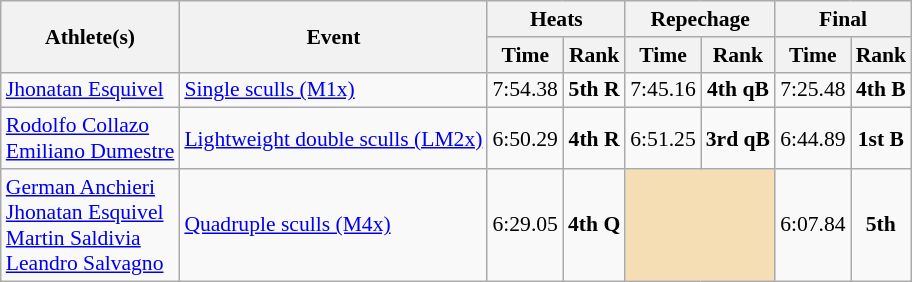<table class="wikitable" border="1" style="font-size:90%">
<tr>
<th rowspan=2>Athlete(s)</th>
<th rowspan=2>Event</th>
<th colspan=2>Heats</th>
<th colspan=2>Repechage</th>
<th colspan=2>Final</th>
</tr>
<tr>
<th>Time</th>
<th>Rank</th>
<th>Time</th>
<th>Rank</th>
<th>Time</th>
<th>Rank</th>
</tr>
<tr>
<td><a href='#'>Jhonatan Esquivel</a></td>
<td><a href='#'>Single sculls (M1x)</a></td>
<td align=center>7:54.38</td>
<td align=center><strong>5th R</strong></td>
<td align=center>7:45.16</td>
<td align=center><strong>4th qB</strong></td>
<td align=center>7:25.48</td>
<td align=center><strong>4th B</strong></td>
</tr>
<tr>
<td><a href='#'>Rodolfo Collazo</a><br><a href='#'>Emiliano Dumestre</a></td>
<td><a href='#'>Lightweight double sculls (LM2x)</a></td>
<td align=center>6:50.29</td>
<td align=center><strong>4th R</strong></td>
<td align=center>6:51.25</td>
<td align=center><strong>3rd qB</strong></td>
<td align=center>6:44.89</td>
<td align=center><strong>1st B</strong></td>
</tr>
<tr>
<td><a href='#'>German Anchieri</a><br><a href='#'>Jhonatan Esquivel</a><br><a href='#'>Martin Saldivia</a><br><a href='#'>Leandro Salvagno</a></td>
<td><a href='#'>Quadruple sculls (M4x)</a></td>
<td align=center>6:29.05</td>
<td align=center><strong>4th Q</strong></td>
<td align="center" colspan="2" bgcolor=wheat></td>
<td align=center>6:07.84</td>
<td align=center><strong>5th</strong></td>
</tr>
</table>
